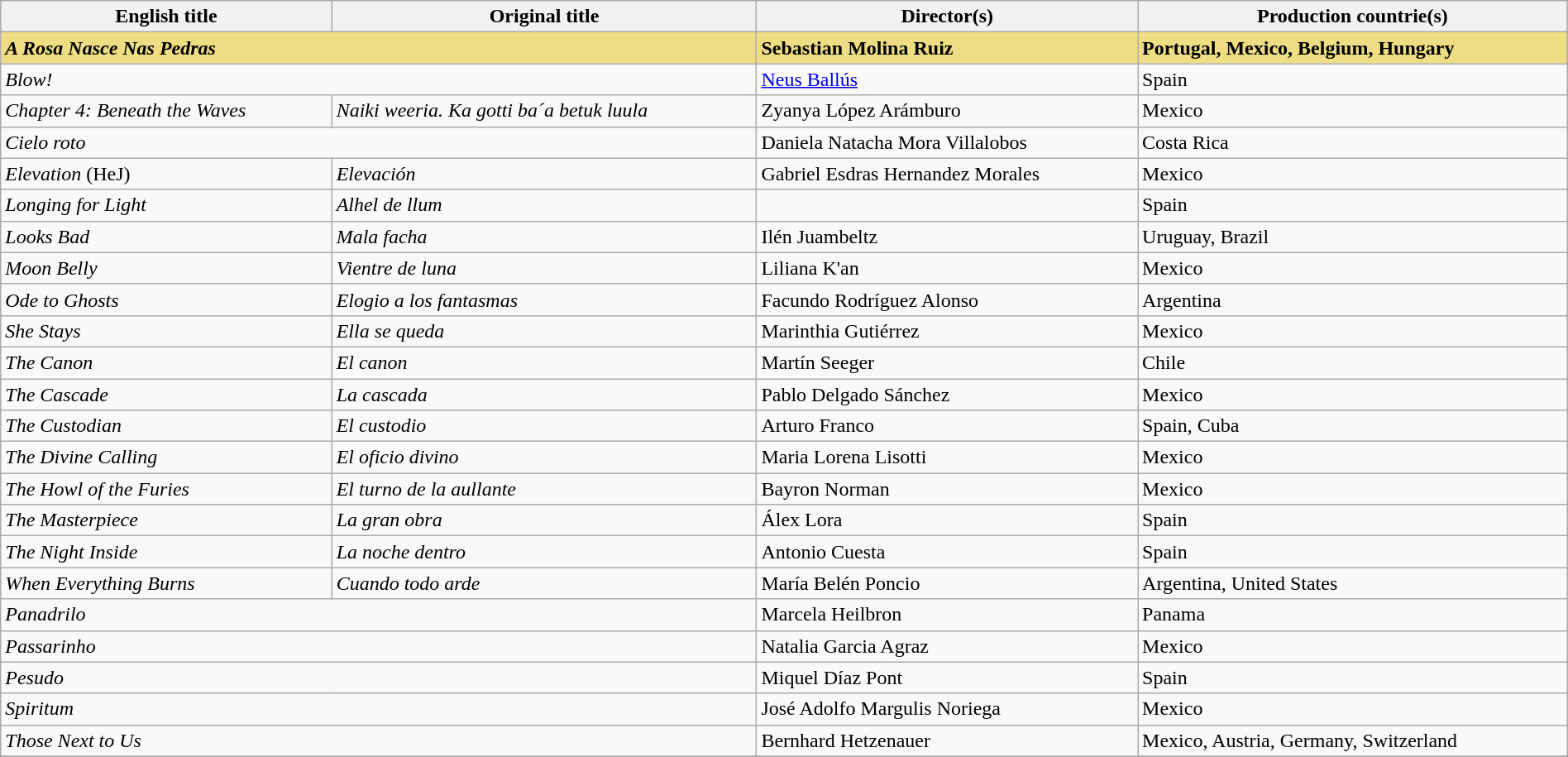<table class="sortable wikitable" style="width:100%; margin-bottom:4px" cellpadding="5">
<tr>
<th scope="col">English title</th>
<th scope="col">Original title</th>
<th scope="col">Director(s)</th>
<th scope="col">Production countrie(s)</th>
</tr>
<tr style="background:#EEDD82">
<td colspan="2"><strong><em>A Rosa Nasce Nas Pedras</em></strong></td>
<td><strong>Sebastian Molina Ruiz</strong></td>
<td><strong>Portugal, Mexico, Belgium, Hungary</strong></td>
</tr>
<tr>
<td colspan="2"><em>Blow!</em></td>
<td><a href='#'>Neus Ballús</a></td>
<td>Spain</td>
</tr>
<tr>
<td><em>Chapter 4: Beneath the Waves</em></td>
<td><em>Naiki weeria. Ka gotti ba´a betuk luula</em></td>
<td>Zyanya López Arámburo</td>
<td>Mexico</td>
</tr>
<tr>
<td colspan="2"><em>Cielo roto</em></td>
<td>Daniela Natacha Mora Villalobos</td>
<td>Costa Rica</td>
</tr>
<tr>
<td><em>Elevation</em> (HeJ)</td>
<td><em>Elevación</em></td>
<td>Gabriel Esdras Hernandez Morales</td>
<td>Mexico</td>
</tr>
<tr>
<td><em>Longing for Light</em></td>
<td><em>Alhel de llum</em></td>
<td></td>
<td>Spain</td>
</tr>
<tr>
<td><em>Looks Bad</em></td>
<td><em>Mala facha</em></td>
<td>Ilén Juambeltz</td>
<td>Uruguay, Brazil</td>
</tr>
<tr>
<td><em>Moon Belly</em></td>
<td><em>Vientre de luna</em></td>
<td>Liliana K'an</td>
<td>Mexico</td>
</tr>
<tr>
<td><em>Ode to Ghosts</em></td>
<td><em>Elogio a los fantasmas</em></td>
<td>Facundo Rodríguez Alonso</td>
<td>Argentina</td>
</tr>
<tr>
<td><em>She Stays</em></td>
<td><em>Ella se queda</em></td>
<td>Marinthia Gutiérrez</td>
<td>Mexico</td>
</tr>
<tr>
<td><em>The Canon</em></td>
<td><em>El canon</em></td>
<td>Martín Seeger</td>
<td>Chile</td>
</tr>
<tr>
<td><em>The Cascade</em></td>
<td><em>La cascada</em></td>
<td>Pablo Delgado Sánchez</td>
<td>Mexico</td>
</tr>
<tr>
<td><em>The Custodian</em></td>
<td><em>El custodio</em></td>
<td>Arturo Franco</td>
<td>Spain, Cuba</td>
</tr>
<tr>
<td><em>The Divine Calling</em></td>
<td><em>El oficio divino</em></td>
<td>Maria Lorena Lisotti</td>
<td>Mexico</td>
</tr>
<tr>
<td><em>The Howl of the Furies</em></td>
<td><em>El turno de la aullante</em></td>
<td>Bayron Norman</td>
<td>Mexico</td>
</tr>
<tr>
<td><em>The Masterpiece</em></td>
<td><em>La gran obra</em></td>
<td>Álex Lora</td>
<td>Spain</td>
</tr>
<tr>
<td><em>The Night Inside</em></td>
<td><em>La noche dentro</em></td>
<td>Antonio Cuesta</td>
<td>Spain</td>
</tr>
<tr>
<td><em>When Everything Burns</em></td>
<td><em>Cuando todo arde</em></td>
<td>María Belén Poncio</td>
<td>Argentina, United States</td>
</tr>
<tr>
<td colspan="2"><em>Panadrilo</em></td>
<td>Marcela Heilbron</td>
<td>Panama</td>
</tr>
<tr>
<td colspan="2"><em>Passarinho</em></td>
<td>Natalia Garcia Agraz</td>
<td>Mexico</td>
</tr>
<tr>
<td colspan="2"><em>Pesudo</em></td>
<td>Miquel Díaz Pont</td>
<td>Spain</td>
</tr>
<tr>
<td colspan="2"><em>Spiritum</em></td>
<td>José Adolfo Margulis Noriega</td>
<td>Mexico</td>
</tr>
<tr>
<td colspan="2"><em>Those Next to Us</em></td>
<td>Bernhard Hetzenauer</td>
<td>Mexico, Austria, Germany, Switzerland</td>
</tr>
<tr>
</tr>
</table>
